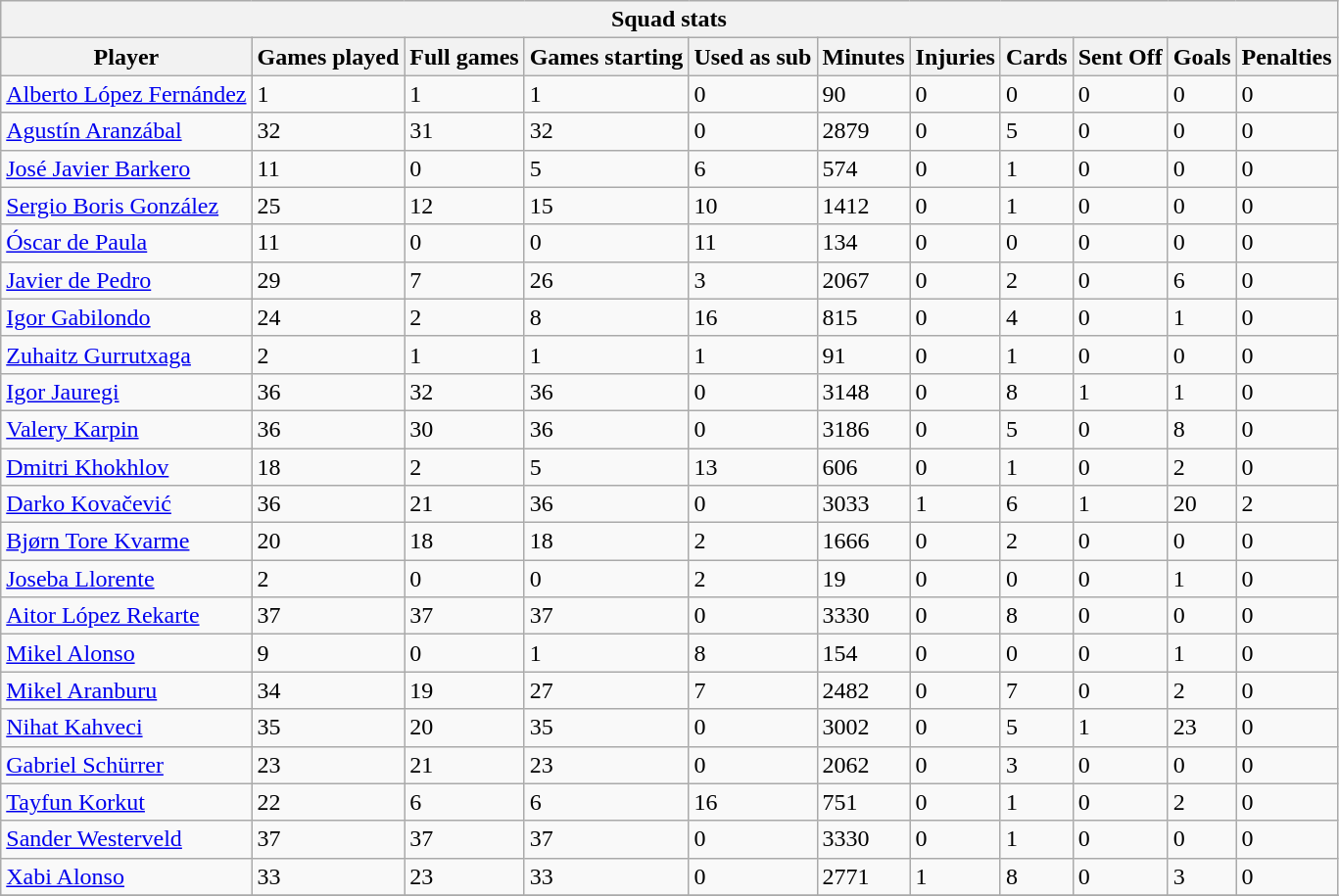<table class="wikitable collapsible collapsed">
<tr>
<th colspan="11"><strong>Squad stats</strong></th>
</tr>
<tr>
<th>Player</th>
<th>Games played</th>
<th>Full games</th>
<th>Games starting</th>
<th>Used as sub</th>
<th>Minutes</th>
<th>Injuries</th>
<th>Cards</th>
<th>Sent Off</th>
<th>Goals</th>
<th>Penalties</th>
</tr>
<tr>
<td><a href='#'>Alberto López Fernández</a></td>
<td>1</td>
<td>1</td>
<td>1</td>
<td>0</td>
<td>90</td>
<td>0</td>
<td>0</td>
<td>0</td>
<td>0</td>
<td>0</td>
</tr>
<tr>
<td><a href='#'>Agustín Aranzábal</a></td>
<td>32</td>
<td>31</td>
<td>32</td>
<td>0</td>
<td>2879</td>
<td>0</td>
<td>5</td>
<td>0</td>
<td>0</td>
<td>0</td>
</tr>
<tr>
<td><a href='#'>José Javier Barkero</a></td>
<td>11</td>
<td>0</td>
<td>5</td>
<td>6</td>
<td>574</td>
<td>0</td>
<td>1</td>
<td>0</td>
<td>0</td>
<td>0</td>
</tr>
<tr>
<td><a href='#'>Sergio Boris González</a></td>
<td>25</td>
<td>12</td>
<td>15</td>
<td>10</td>
<td>1412</td>
<td>0</td>
<td>1</td>
<td>0</td>
<td>0</td>
<td>0</td>
</tr>
<tr>
<td><a href='#'>Óscar de Paula</a></td>
<td>11</td>
<td>0</td>
<td>0</td>
<td>11</td>
<td>134</td>
<td>0</td>
<td>0</td>
<td>0</td>
<td>0</td>
<td>0</td>
</tr>
<tr>
<td><a href='#'>Javier de Pedro</a></td>
<td>29</td>
<td>7</td>
<td>26</td>
<td>3</td>
<td>2067</td>
<td>0</td>
<td>2</td>
<td>0</td>
<td>6</td>
<td>0</td>
</tr>
<tr>
<td><a href='#'>Igor Gabilondo</a></td>
<td>24</td>
<td>2</td>
<td>8</td>
<td>16</td>
<td>815</td>
<td>0</td>
<td>4</td>
<td>0</td>
<td>1</td>
<td>0</td>
</tr>
<tr>
<td><a href='#'>Zuhaitz Gurrutxaga</a></td>
<td>2</td>
<td>1</td>
<td>1</td>
<td>1</td>
<td>91</td>
<td>0</td>
<td>1</td>
<td>0</td>
<td>0</td>
<td>0</td>
</tr>
<tr>
<td><a href='#'>Igor Jauregi</a></td>
<td>36</td>
<td>32</td>
<td>36</td>
<td>0</td>
<td>3148</td>
<td>0</td>
<td>8</td>
<td>1</td>
<td>1</td>
<td>0</td>
</tr>
<tr>
<td><a href='#'>Valery Karpin</a></td>
<td>36</td>
<td>30</td>
<td>36</td>
<td>0</td>
<td>3186</td>
<td>0</td>
<td>5</td>
<td>0</td>
<td>8</td>
<td>0</td>
</tr>
<tr>
<td><a href='#'>Dmitri Khokhlov</a></td>
<td>18</td>
<td>2</td>
<td>5</td>
<td>13</td>
<td>606</td>
<td>0</td>
<td>1</td>
<td>0</td>
<td>2</td>
<td>0</td>
</tr>
<tr>
<td><a href='#'>Darko Kovačević</a></td>
<td>36</td>
<td>21</td>
<td>36</td>
<td>0</td>
<td>3033</td>
<td>1</td>
<td>6</td>
<td>1</td>
<td>20</td>
<td>2</td>
</tr>
<tr>
<td><a href='#'>Bjørn Tore Kvarme</a></td>
<td>20</td>
<td>18</td>
<td>18</td>
<td>2</td>
<td>1666</td>
<td>0</td>
<td>2</td>
<td>0</td>
<td>0</td>
<td>0</td>
</tr>
<tr>
<td><a href='#'>Joseba Llorente</a></td>
<td>2</td>
<td>0</td>
<td>0</td>
<td>2</td>
<td>19</td>
<td>0</td>
<td>0</td>
<td>0</td>
<td>1</td>
<td>0</td>
</tr>
<tr>
<td><a href='#'>Aitor López Rekarte</a></td>
<td>37</td>
<td>37</td>
<td>37</td>
<td>0</td>
<td>3330</td>
<td>0</td>
<td>8</td>
<td>0</td>
<td>0</td>
<td>0</td>
</tr>
<tr>
<td><a href='#'>Mikel Alonso</a></td>
<td>9</td>
<td>0</td>
<td>1</td>
<td>8</td>
<td>154</td>
<td>0</td>
<td>0</td>
<td>0</td>
<td>1</td>
<td>0</td>
</tr>
<tr>
<td><a href='#'>Mikel Aranburu</a></td>
<td>34</td>
<td>19</td>
<td>27</td>
<td>7</td>
<td>2482</td>
<td>0</td>
<td>7</td>
<td>0</td>
<td>2</td>
<td>0</td>
</tr>
<tr>
<td><a href='#'>Nihat Kahveci</a></td>
<td>35</td>
<td>20</td>
<td>35</td>
<td>0</td>
<td>3002</td>
<td>0</td>
<td>5</td>
<td>1</td>
<td>23</td>
<td>0</td>
</tr>
<tr>
<td><a href='#'>Gabriel Schürrer</a></td>
<td>23</td>
<td>21</td>
<td>23</td>
<td>0</td>
<td>2062</td>
<td>0</td>
<td>3</td>
<td>0</td>
<td>0</td>
<td>0</td>
</tr>
<tr>
<td><a href='#'>Tayfun Korkut</a></td>
<td>22</td>
<td>6</td>
<td>6</td>
<td>16</td>
<td>751</td>
<td>0</td>
<td>1</td>
<td>0</td>
<td>2</td>
<td>0</td>
</tr>
<tr>
<td><a href='#'>Sander Westerveld</a></td>
<td>37</td>
<td>37</td>
<td>37</td>
<td>0</td>
<td>3330</td>
<td>0</td>
<td>1</td>
<td>0</td>
<td>0</td>
<td>0</td>
</tr>
<tr>
<td><a href='#'>Xabi Alonso</a></td>
<td>33</td>
<td>23</td>
<td>33</td>
<td>0</td>
<td>2771</td>
<td>1</td>
<td>8</td>
<td>0</td>
<td>3</td>
<td>0</td>
</tr>
<tr>
</tr>
</table>
